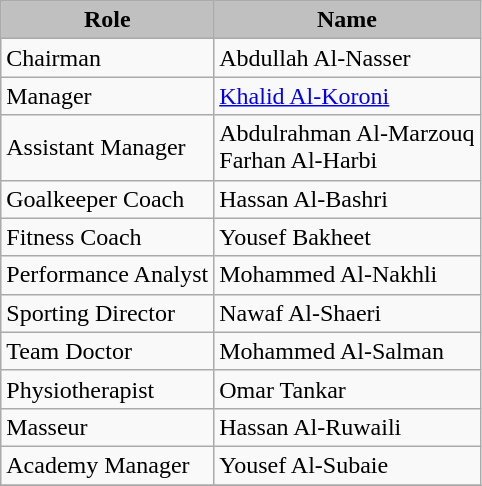<table class="wikitable" |>
<tr>
<th style="background:silver;">Role</th>
<th style="background:silver;">Name</th>
</tr>
<tr>
<td align="left">Chairman</td>
<td align="left"> Abdullah Al-Nasser</td>
</tr>
<tr>
<td align="left">Manager</td>
<td align="left"> <a href='#'>Khalid Al-Koroni</a></td>
</tr>
<tr>
<td align="left">Assistant Manager</td>
<td align="left"> Abdulrahman Al-Marzouq <br>  Farhan Al-Harbi</td>
</tr>
<tr>
<td align="left">Goalkeeper Coach</td>
<td align="left"> Hassan Al-Bashri</td>
</tr>
<tr>
<td align="left">Fitness Coach</td>
<td align="left"> Yousef Bakheet</td>
</tr>
<tr>
<td align="left">Performance Analyst</td>
<td align="left"> Mohammed Al-Nakhli</td>
</tr>
<tr>
<td align="left">Sporting Director</td>
<td align="left"> Nawaf Al-Shaeri</td>
</tr>
<tr>
<td align="left">Team Doctor</td>
<td align="left"> Mohammed Al-Salman</td>
</tr>
<tr>
<td align="left">Physiotherapist</td>
<td align="left"> Omar Tankar</td>
</tr>
<tr>
<td align="left">Masseur</td>
<td align="left"> Hassan Al-Ruwaili</td>
</tr>
<tr>
<td align="left">Academy Manager</td>
<td align="left"> Yousef Al-Subaie</td>
</tr>
<tr>
</tr>
</table>
